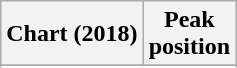<table class="wikitable sortable plainrowheaders" style="text-align:center">
<tr>
<th scope="col">Chart (2018)</th>
<th scope="col">Peak<br>position</th>
</tr>
<tr>
</tr>
<tr>
</tr>
</table>
